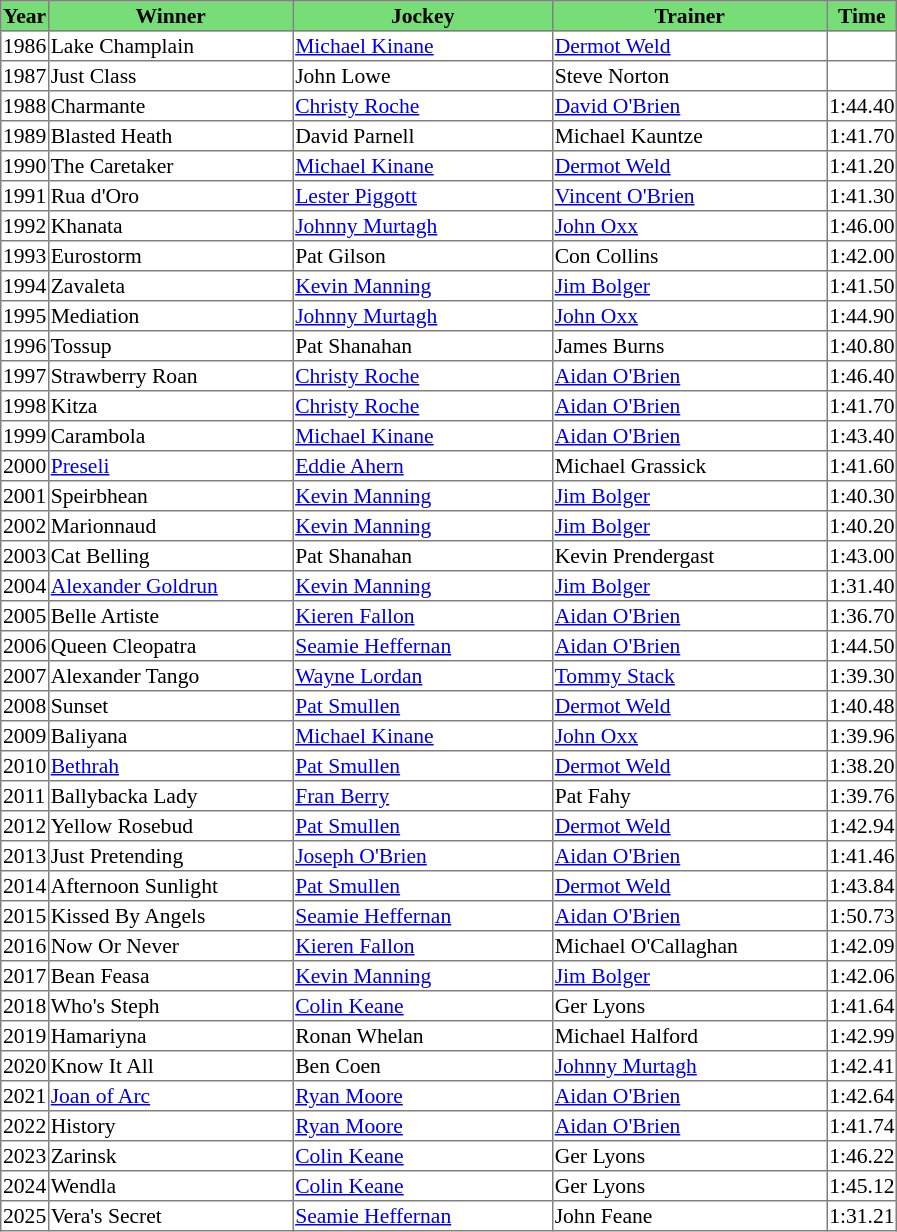<table class = "sortable" | border="1" style="border-collapse: collapse; font-size:90%">
<tr bgcolor="#77dd77" align="center">
<th>Year</th>
<th>Winner</th>
<th>Jockey</th>
<th>Trainer</th>
<th>Time</th>
</tr>
<tr>
<td>1986</td>
<td width=160px>Lake Champlain</td>
<td width=170px><a href='#'>Michael Kinane</a></td>
<td width=180px><a href='#'>Dermot Weld</a></td>
<td></td>
</tr>
<tr>
<td>1987</td>
<td>Just Class</td>
<td>John Lowe</td>
<td>Steve Norton</td>
<td></td>
</tr>
<tr>
<td>1988</td>
<td>Charmante</td>
<td><a href='#'>Christy Roche</a></td>
<td><a href='#'>David O'Brien</a></td>
<td>1:44.40</td>
</tr>
<tr>
<td>1989</td>
<td>Blasted Heath</td>
<td>David Parnell</td>
<td>Michael Kauntze</td>
<td>1:41.70</td>
</tr>
<tr>
<td>1990</td>
<td>The Caretaker</td>
<td><a href='#'>Michael Kinane</a></td>
<td><a href='#'>Dermot Weld</a></td>
<td>1:41.20</td>
</tr>
<tr>
<td>1991</td>
<td>Rua d'Oro</td>
<td><a href='#'>Lester Piggott</a></td>
<td><a href='#'>Vincent O'Brien</a></td>
<td>1:41.30</td>
</tr>
<tr>
<td>1992</td>
<td>Khanata</td>
<td><a href='#'>Johnny Murtagh</a></td>
<td><a href='#'>John Oxx</a></td>
<td>1:46.00</td>
</tr>
<tr>
<td>1993</td>
<td>Eurostorm </td>
<td>Pat Gilson</td>
<td>Con Collins</td>
<td>1:42.00</td>
</tr>
<tr>
<td>1994</td>
<td>Zavaleta</td>
<td><a href='#'>Kevin Manning</a></td>
<td><a href='#'>Jim Bolger</a></td>
<td>1:41.50</td>
</tr>
<tr>
<td>1995</td>
<td>Mediation</td>
<td><a href='#'>Johnny Murtagh</a></td>
<td><a href='#'>John Oxx</a></td>
<td>1:44.90</td>
</tr>
<tr>
<td>1996</td>
<td>Tossup</td>
<td>Pat Shanahan</td>
<td>James Burns</td>
<td>1:40.80</td>
</tr>
<tr>
<td>1997</td>
<td>Strawberry Roan</td>
<td><a href='#'>Christy Roche</a></td>
<td><a href='#'>Aidan O'Brien</a></td>
<td>1:46.40</td>
</tr>
<tr>
<td>1998</td>
<td>Kitza</td>
<td><a href='#'>Christy Roche</a></td>
<td><a href='#'>Aidan O'Brien</a></td>
<td>1:41.70</td>
</tr>
<tr>
<td>1999</td>
<td>Carambola</td>
<td><a href='#'>Michael Kinane</a></td>
<td><a href='#'>Aidan O'Brien</a></td>
<td>1:43.40</td>
</tr>
<tr>
<td>2000</td>
<td><a href='#'>Preseli</a></td>
<td><a href='#'>Eddie Ahern</a></td>
<td>Michael Grassick</td>
<td>1:41.60</td>
</tr>
<tr>
<td>2001</td>
<td>Speirbhean</td>
<td><a href='#'>Kevin Manning</a></td>
<td><a href='#'>Jim Bolger</a></td>
<td>1:40.30</td>
</tr>
<tr>
<td>2002</td>
<td>Marionnaud</td>
<td><a href='#'>Kevin Manning</a></td>
<td><a href='#'>Jim Bolger</a></td>
<td>1:40.20</td>
</tr>
<tr>
<td>2003</td>
<td>Cat Belling</td>
<td>Pat Shanahan</td>
<td>Kevin Prendergast</td>
<td>1:43.00</td>
</tr>
<tr>
<td>2004</td>
<td><a href='#'>Alexander Goldrun</a> </td>
<td><a href='#'>Kevin Manning</a></td>
<td><a href='#'>Jim Bolger</a></td>
<td>1:31.40</td>
</tr>
<tr>
<td>2005</td>
<td>Belle Artiste </td>
<td><a href='#'>Kieren Fallon</a></td>
<td><a href='#'>Aidan O'Brien</a></td>
<td>1:36.70</td>
</tr>
<tr>
<td>2006</td>
<td>Queen Cleopatra</td>
<td><a href='#'>Seamie Heffernan</a></td>
<td><a href='#'>Aidan O'Brien</a></td>
<td>1:44.50</td>
</tr>
<tr>
<td>2007</td>
<td>Alexander Tango</td>
<td><a href='#'>Wayne Lordan</a></td>
<td><a href='#'>Tommy Stack</a></td>
<td>1:39.30</td>
</tr>
<tr>
<td>2008</td>
<td> Sunset</td>
<td><a href='#'>Pat Smullen</a></td>
<td><a href='#'>Dermot Weld</a></td>
<td>1:40.48</td>
</tr>
<tr>
<td>2009</td>
<td>Baliyana</td>
<td><a href='#'>Michael Kinane</a></td>
<td><a href='#'>John Oxx</a></td>
<td>1:39.96</td>
</tr>
<tr>
<td>2010</td>
<td><a href='#'>Bethrah</a></td>
<td><a href='#'>Pat Smullen</a></td>
<td><a href='#'>Dermot Weld</a></td>
<td>1:38.20</td>
</tr>
<tr>
<td>2011</td>
<td>Ballybacka Lady</td>
<td><a href='#'>Fran Berry</a></td>
<td>Pat Fahy</td>
<td>1:39.76</td>
</tr>
<tr>
<td>2012</td>
<td>Yellow Rosebud</td>
<td><a href='#'>Pat Smullen</a></td>
<td><a href='#'>Dermot Weld</a></td>
<td>1:42.94</td>
</tr>
<tr>
<td>2013</td>
<td>Just Pretending</td>
<td><a href='#'>Joseph O'Brien</a></td>
<td><a href='#'>Aidan O'Brien</a></td>
<td>1:41.46</td>
</tr>
<tr>
<td>2014</td>
<td>Afternoon Sunlight</td>
<td><a href='#'>Pat Smullen</a></td>
<td><a href='#'>Dermot Weld</a></td>
<td>1:43.84</td>
</tr>
<tr>
<td>2015</td>
<td>Kissed By Angels</td>
<td><a href='#'>Seamie Heffernan</a></td>
<td><a href='#'>Aidan O'Brien</a></td>
<td>1:50.73</td>
</tr>
<tr>
<td>2016</td>
<td>Now Or Never</td>
<td><a href='#'>Kieren Fallon</a></td>
<td>Michael O'Callaghan</td>
<td>1:42.09</td>
</tr>
<tr>
<td>2017</td>
<td>Bean Feasa</td>
<td><a href='#'>Kevin Manning</a></td>
<td><a href='#'>Jim Bolger</a></td>
<td>1:42.06</td>
</tr>
<tr>
<td>2018</td>
<td>Who's Steph</td>
<td><a href='#'>Colin Keane</a></td>
<td>Ger Lyons</td>
<td>1:41.64</td>
</tr>
<tr>
<td>2019</td>
<td>Hamariyna</td>
<td>Ronan Whelan</td>
<td>Michael Halford</td>
<td>1:42.99</td>
</tr>
<tr>
<td>2020</td>
<td>Know It All</td>
<td>Ben Coen</td>
<td><a href='#'>Johnny Murtagh</a></td>
<td>1:42.41</td>
</tr>
<tr>
<td>2021</td>
<td><a href='#'>Joan of Arc</a></td>
<td><a href='#'>Ryan Moore</a></td>
<td><a href='#'>Aidan O'Brien</a></td>
<td>1:42.64</td>
</tr>
<tr>
<td>2022</td>
<td>History</td>
<td><a href='#'>Ryan Moore</a></td>
<td><a href='#'>Aidan O'Brien</a></td>
<td>1:41.74</td>
</tr>
<tr>
<td>2023</td>
<td>Zarinsk</td>
<td><a href='#'>Colin Keane</a></td>
<td>Ger Lyons</td>
<td>1:46.22</td>
</tr>
<tr>
<td>2024</td>
<td>Wendla</td>
<td><a href='#'>Colin Keane</a></td>
<td>Ger Lyons</td>
<td>1:45.12</td>
</tr>
<tr>
<td>2025</td>
<td>Vera's Secret</td>
<td><a href='#'>Seamie Heffernan</a></td>
<td>John Feane</td>
<td>1:31.21</td>
</tr>
</table>
